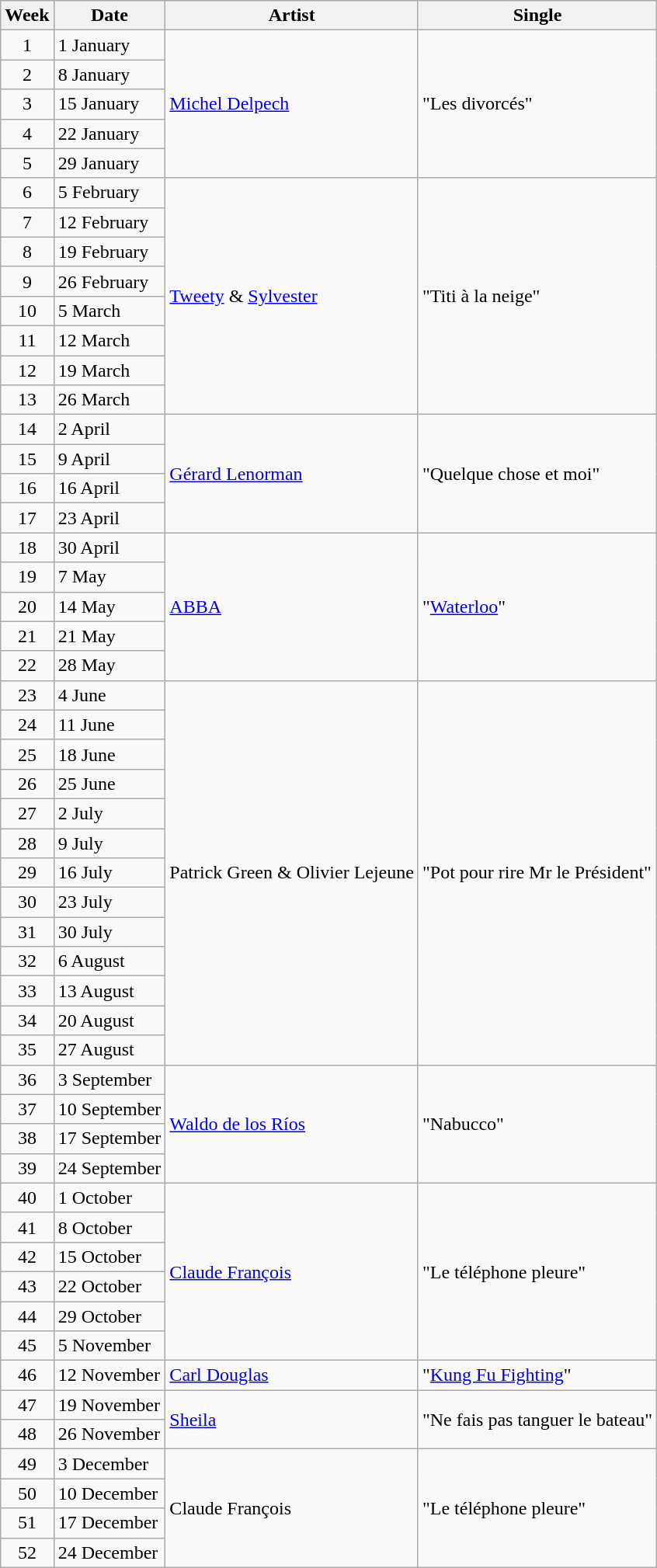<table class="wikitable">
<tr>
<th>Week</th>
<th>Date</th>
<th>Artist</th>
<th>Single</th>
</tr>
<tr>
<td style="text-align: center;">1</td>
<td>1 January</td>
<td rowspan="5"><a href='#'>Michel Delpech</a></td>
<td rowspan="5">"Les divorcés"</td>
</tr>
<tr>
<td style="text-align: center;">2</td>
<td>8 January</td>
</tr>
<tr>
<td style="text-align: center;">3</td>
<td>15 January</td>
</tr>
<tr>
<td style="text-align: center;">4</td>
<td>22 January</td>
</tr>
<tr>
<td style="text-align: center;">5</td>
<td>29 January</td>
</tr>
<tr>
<td style="text-align: center;">6</td>
<td>5 February</td>
<td rowspan="8"><a href='#'>Tweety</a> & <a href='#'>Sylvester</a></td>
<td rowspan="8">"Titi à la neige"</td>
</tr>
<tr>
<td style="text-align: center;">7</td>
<td>12 February</td>
</tr>
<tr>
<td style="text-align: center;">8</td>
<td>19 February</td>
</tr>
<tr>
<td style="text-align: center;">9</td>
<td>26 February</td>
</tr>
<tr>
<td style="text-align: center;">10</td>
<td>5 March</td>
</tr>
<tr>
<td style="text-align: center;">11</td>
<td>12 March</td>
</tr>
<tr>
<td style="text-align: center;">12</td>
<td>19 March</td>
</tr>
<tr>
<td style="text-align: center;">13</td>
<td>26 March</td>
</tr>
<tr>
<td style="text-align: center;">14</td>
<td>2 April</td>
<td rowspan="4"><a href='#'>Gérard Lenorman</a></td>
<td rowspan="4">"Quelque chose et moi"</td>
</tr>
<tr>
<td style="text-align: center;">15</td>
<td>9 April</td>
</tr>
<tr>
<td style="text-align: center;">16</td>
<td>16 April</td>
</tr>
<tr>
<td style="text-align: center;">17</td>
<td>23 April</td>
</tr>
<tr>
<td style="text-align: center;">18</td>
<td>30 April</td>
<td rowspan="5"><a href='#'>ABBA</a></td>
<td rowspan="5">"<a href='#'>Waterloo</a>"</td>
</tr>
<tr>
<td style="text-align: center;">19</td>
<td>7 May</td>
</tr>
<tr>
<td style="text-align: center;">20</td>
<td>14 May</td>
</tr>
<tr>
<td style="text-align: center;">21</td>
<td>21 May</td>
</tr>
<tr>
<td style="text-align: center;">22</td>
<td>28 May</td>
</tr>
<tr>
<td style="text-align: center;">23</td>
<td>4 June</td>
<td rowspan="13">Patrick Green & Olivier Lejeune</td>
<td rowspan="13">"Pot pour rire Mr le Président"</td>
</tr>
<tr>
<td style="text-align: center;">24</td>
<td>11 June</td>
</tr>
<tr>
<td style="text-align: center;">25</td>
<td>18 June</td>
</tr>
<tr>
<td style="text-align: center;">26</td>
<td>25 June</td>
</tr>
<tr>
<td style="text-align: center;">27</td>
<td>2 July</td>
</tr>
<tr>
<td style="text-align: center;">28</td>
<td>9 July</td>
</tr>
<tr>
<td style="text-align: center;">29</td>
<td>16 July</td>
</tr>
<tr>
<td style="text-align: center;">30</td>
<td>23 July</td>
</tr>
<tr>
<td style="text-align: center;">31</td>
<td>30 July</td>
</tr>
<tr>
<td style="text-align: center;">32</td>
<td>6 August</td>
</tr>
<tr>
<td style="text-align: center;">33</td>
<td>13 August</td>
</tr>
<tr>
<td style="text-align: center;">34</td>
<td>20 August</td>
</tr>
<tr>
<td style="text-align: center;">35</td>
<td>27 August</td>
</tr>
<tr>
<td style="text-align: center;">36</td>
<td>3 September</td>
<td rowspan="4"><a href='#'>Waldo de los Ríos</a></td>
<td rowspan="4">"Nabucco"</td>
</tr>
<tr>
<td style="text-align: center;">37</td>
<td>10 September</td>
</tr>
<tr>
<td style="text-align: center;">38</td>
<td>17 September</td>
</tr>
<tr>
<td style="text-align: center;">39</td>
<td>24 September</td>
</tr>
<tr>
<td style="text-align: center;">40</td>
<td>1 October</td>
<td rowspan="6"><a href='#'>Claude François</a></td>
<td rowspan="6">"Le téléphone pleure"</td>
</tr>
<tr>
<td style="text-align: center;">41</td>
<td>8 October</td>
</tr>
<tr>
<td style="text-align: center;">42</td>
<td>15 October</td>
</tr>
<tr>
<td style="text-align: center;">43</td>
<td>22 October</td>
</tr>
<tr>
<td style="text-align: center;">44</td>
<td>29 October</td>
</tr>
<tr>
<td style="text-align: center;">45</td>
<td>5 November</td>
</tr>
<tr>
<td style="text-align: center;">46</td>
<td>12 November</td>
<td><a href='#'>Carl Douglas</a></td>
<td>"<a href='#'>Kung Fu Fighting</a>"</td>
</tr>
<tr>
<td style="text-align: center;">47</td>
<td>19 November</td>
<td rowspan="2"><a href='#'>Sheila</a></td>
<td rowspan="2">"Ne fais pas tanguer le bateau"</td>
</tr>
<tr>
<td style="text-align: center;">48</td>
<td>26 November</td>
</tr>
<tr>
<td style="text-align: center;">49</td>
<td>3 December</td>
<td rowspan="4">Claude François</td>
<td rowspan="4">"Le téléphone pleure"</td>
</tr>
<tr>
<td style="text-align: center;">50</td>
<td>10 December</td>
</tr>
<tr>
<td style="text-align: center;">51</td>
<td>17 December</td>
</tr>
<tr>
<td style="text-align: center;">52</td>
<td>24 December</td>
</tr>
</table>
